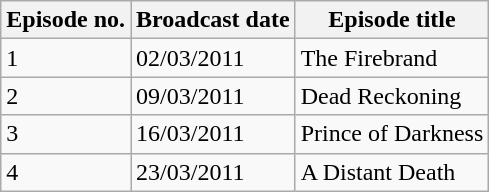<table class="wikitable">
<tr>
<th>Episode no.</th>
<th>Broadcast date</th>
<th>Episode title</th>
</tr>
<tr>
<td>1</td>
<td>02/03/2011</td>
<td>The Firebrand</td>
</tr>
<tr>
<td>2</td>
<td>09/03/2011</td>
<td>Dead Reckoning</td>
</tr>
<tr>
<td>3</td>
<td>16/03/2011</td>
<td>Prince of Darkness</td>
</tr>
<tr>
<td>4</td>
<td>23/03/2011</td>
<td>A Distant Death</td>
</tr>
</table>
